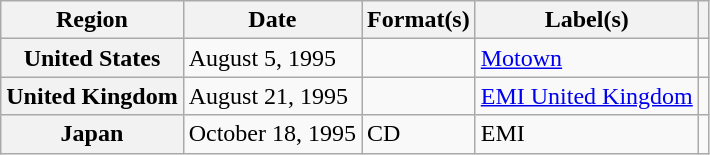<table class="wikitable plainrowheaders">
<tr>
<th scope="col">Region</th>
<th scope="col">Date</th>
<th scope="col">Format(s)</th>
<th scope="col">Label(s)</th>
<th scope="col"></th>
</tr>
<tr>
<th scope="row">United States</th>
<td>August 5, 1995</td>
<td></td>
<td><a href='#'>Motown</a></td>
<td></td>
</tr>
<tr>
<th scope="row">United Kingdom</th>
<td>August 21, 1995</td>
<td></td>
<td><a href='#'>EMI United Kingdom</a></td>
<td></td>
</tr>
<tr>
<th scope="row">Japan</th>
<td>October 18, 1995</td>
<td>CD</td>
<td>EMI</td>
<td></td>
</tr>
</table>
